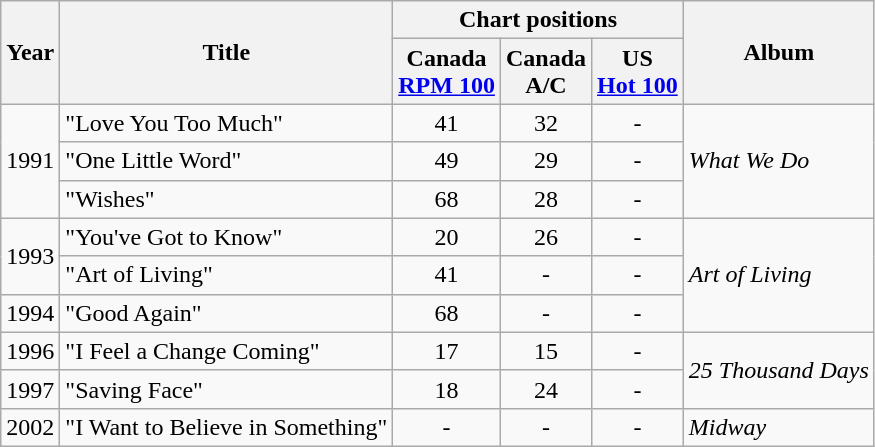<table class="wikitable">
<tr>
<th rowspan="2">Year</th>
<th rowspan="2">Title</th>
<th colspan="3">Chart positions</th>
<th rowspan="2">Album</th>
</tr>
<tr>
<th>Canada<br> <a href='#'>RPM 100</a></th>
<th>Canada<br> A/C</th>
<th>US <br><a href='#'>Hot 100</a></th>
</tr>
<tr>
<td rowspan="3">1991</td>
<td>"Love You Too Much"</td>
<td align="center">41</td>
<td align="center">32</td>
<td align="center">-</td>
<td rowspan="3"><em>What We Do</em></td>
</tr>
<tr>
<td>"One Little Word"</td>
<td align="center">49</td>
<td align="center">29</td>
<td align="center">-</td>
</tr>
<tr>
<td>"Wishes"</td>
<td align="center">68</td>
<td align="center">28</td>
<td align="center">-</td>
</tr>
<tr>
<td rowspan="2">1993</td>
<td>"You've Got to Know"</td>
<td align="center">20</td>
<td align="center">26</td>
<td align="center">-</td>
<td rowspan="3"><em>Art of Living</em></td>
</tr>
<tr>
<td>"Art of Living"</td>
<td align="center">41</td>
<td align="center">-</td>
<td align="center">-</td>
</tr>
<tr>
<td>1994</td>
<td>"Good Again"</td>
<td align="center">68</td>
<td align="center">-</td>
<td align="center">-</td>
</tr>
<tr>
<td>1996</td>
<td>"I Feel a Change Coming"</td>
<td align="center">17</td>
<td align="center">15</td>
<td align="center">-</td>
<td rowspan="2"><em>25 Thousand Days</em></td>
</tr>
<tr>
<td>1997</td>
<td>"Saving Face"</td>
<td align="center">18</td>
<td align="center">24</td>
<td align="center">-</td>
</tr>
<tr>
<td>2002</td>
<td>"I Want to Believe in Something"</td>
<td align="center">-</td>
<td align="center">-</td>
<td align="center">-</td>
<td><em>Midway</em></td>
</tr>
</table>
